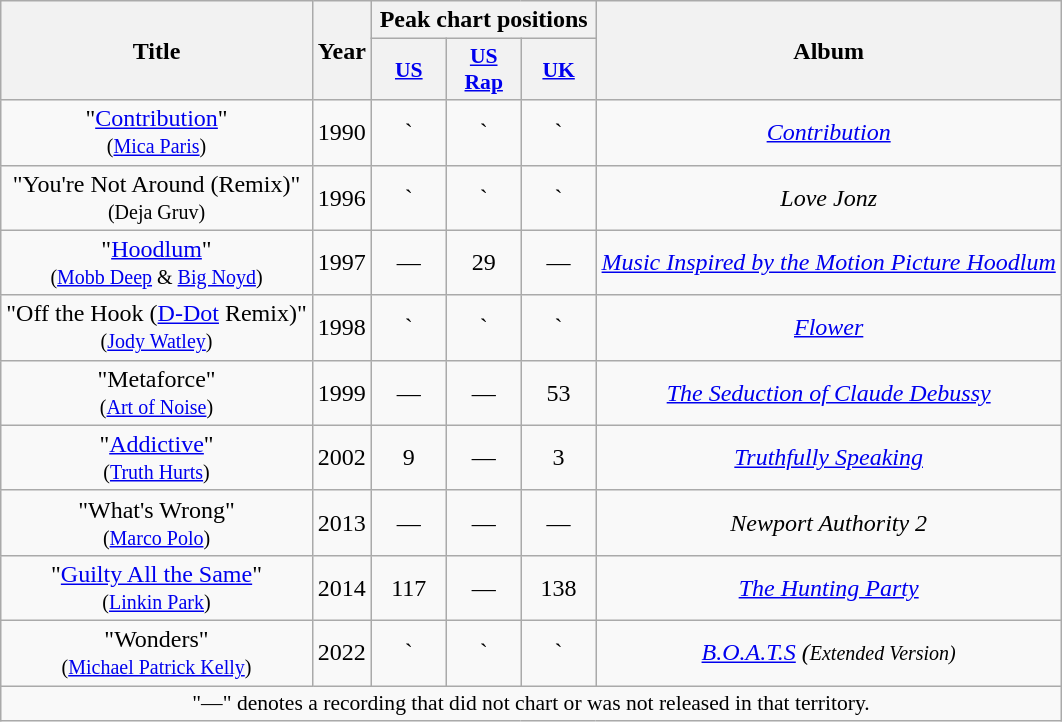<table class="wikitable" style="text-align:center;">
<tr>
<th rowspan="2">Title</th>
<th rowspan="2">Year</th>
<th colspan="3" scope="col">Peak chart positions</th>
<th rowspan="2">Album</th>
</tr>
<tr>
<th scope="col" style="width:3em;font-size:90%;"><a href='#'>US</a><br></th>
<th scope="col" style="width:3em;font-size:90%;"><a href='#'>US Rap</a><br></th>
<th scope="col" style="width:3em;font-size:90%;"><a href='#'>UK</a><br></th>
</tr>
<tr>
<td>"<a href='#'>Contribution</a>"<br><small>(<a href='#'>Mica Paris</a>)</small></td>
<td>1990</td>
<td>`</td>
<td>`</td>
<td>`</td>
<td><em><a href='#'>Contribution</a></em></td>
</tr>
<tr>
<td>"You're Not Around (Remix)"<br><small>(Deja Gruv)</small></td>
<td>1996</td>
<td>`</td>
<td>`</td>
<td>`</td>
<td><em>Love Jonz</em></td>
</tr>
<tr>
<td>"<a href='#'>Hoodlum</a>"<br><small>(<a href='#'>Mobb Deep</a> & <a href='#'>Big Noyd</a>)</small></td>
<td>1997</td>
<td>—</td>
<td>29</td>
<td>—</td>
<td><em><a href='#'>Music Inspired by the Motion Picture Hoodlum</a></em></td>
</tr>
<tr>
<td>"Off the Hook (<a href='#'>D-Dot</a> Remix)"<br><small>(<a href='#'>Jody Watley</a>)</small></td>
<td>1998</td>
<td>`</td>
<td>`</td>
<td>`</td>
<td><em><a href='#'>Flower</a></em></td>
</tr>
<tr>
<td>"Metaforce"<br><small>(<a href='#'>Art of Noise</a>)</small></td>
<td>1999</td>
<td>—</td>
<td>—</td>
<td>53</td>
<td><em><a href='#'>The Seduction of Claude Debussy</a></em></td>
</tr>
<tr>
<td>"<a href='#'>Addictive</a>"<br><small>(<a href='#'>Truth Hurts</a>)</small></td>
<td>2002</td>
<td>9</td>
<td>—</td>
<td>3</td>
<td><em><a href='#'>Truthfully Speaking</a></em></td>
</tr>
<tr>
<td>"What's Wrong"<br><small>(<a href='#'>Marco Polo</a>)</small></td>
<td>2013</td>
<td>—</td>
<td>—</td>
<td>—</td>
<td><em>Newport Authority 2</em></td>
</tr>
<tr>
<td>"<a href='#'>Guilty All the Same</a>"<br><small>(<a href='#'>Linkin Park</a>)</small></td>
<td>2014</td>
<td>117</td>
<td>—</td>
<td>138</td>
<td><em><a href='#'>The Hunting Party</a></em></td>
</tr>
<tr>
<td>"Wonders"<br><small>(<a href='#'>Michael Patrick Kelly</a>)</small></td>
<td>2022</td>
<td>`</td>
<td>`</td>
<td>`</td>
<td><em><a href='#'>B.O.A.T.S</a> (<small>Extended Version)</small></em></td>
</tr>
<tr>
<td colspan="6" style="font-size:90%">"—" denotes a recording that did not chart or was not released in that territory.</td>
</tr>
</table>
